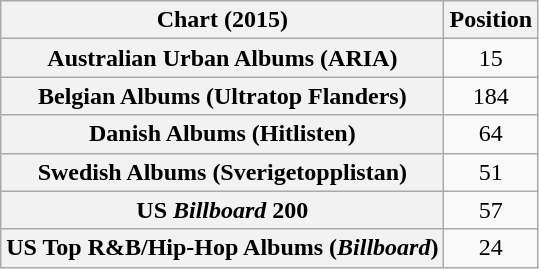<table class="wikitable sortable plainrowheaders" style="text-align:center;">
<tr>
<th scope="col">Chart (2015)</th>
<th scope="col">Position</th>
</tr>
<tr>
<th scope="row">Australian Urban Albums (ARIA)</th>
<td>15</td>
</tr>
<tr>
<th scope="row">Belgian Albums (Ultratop Flanders)</th>
<td>184</td>
</tr>
<tr>
<th scope="row">Danish Albums (Hitlisten)</th>
<td>64</td>
</tr>
<tr>
<th scope="row">Swedish Albums (Sverigetopplistan)</th>
<td>51</td>
</tr>
<tr>
<th scope="row">US <em>Billboard</em> 200</th>
<td>57</td>
</tr>
<tr>
<th scope="row">US Top R&B/Hip-Hop Albums (<em>Billboard</em>)</th>
<td>24</td>
</tr>
</table>
